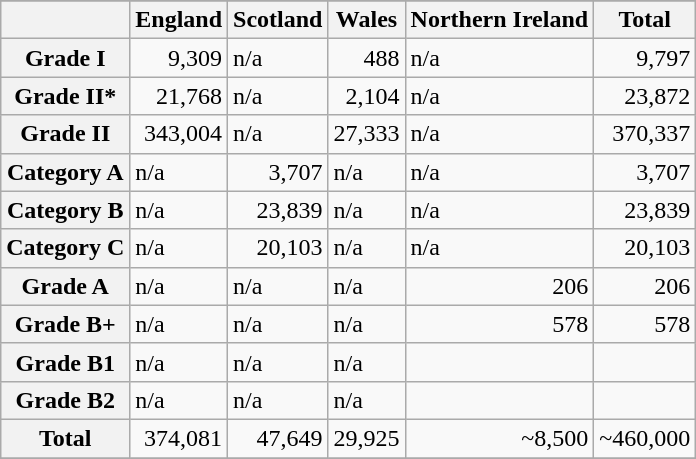<table class="wikitable">
<tr>
</tr>
<tr>
<th></th>
<th>England</th>
<th>Scotland</th>
<th>Wales</th>
<th>Northern Ireland</th>
<th>Total</th>
</tr>
<tr ->
<th>Grade I</th>
<td style="text-align: right;">9,309</td>
<td>n/a</td>
<td style="text-align: right;">488</td>
<td>n/a</td>
<td style="text-align: right;">9,797</td>
</tr>
<tr ->
<th>Grade II*</th>
<td style="text-align: right;">21,768</td>
<td>n/a</td>
<td style="text-align: right;">2,104</td>
<td>n/a</td>
<td style="text-align: right;">23,872</td>
</tr>
<tr ->
<th>Grade II</th>
<td style="text-align: right;">343,004</td>
<td>n/a</td>
<td style="text-align: right;">27,333</td>
<td>n/a</td>
<td style="text-align: right;">370,337</td>
</tr>
<tr ->
<th>Category A</th>
<td>n/a</td>
<td style="text-align: right;">3,707</td>
<td>n/a</td>
<td>n/a</td>
<td style="text-align: right;">3,707</td>
</tr>
<tr ->
<th>Category B</th>
<td>n/a</td>
<td style="text-align: right;">23,839</td>
<td>n/a</td>
<td>n/a</td>
<td style="text-align: right;">23,839</td>
</tr>
<tr ->
<th>Category C</th>
<td>n/a</td>
<td style="text-align: right;">20,103</td>
<td>n/a</td>
<td>n/a</td>
<td style="text-align: right;">20,103</td>
</tr>
<tr ->
<th>Grade A</th>
<td>n/a</td>
<td>n/a</td>
<td>n/a</td>
<td style="text-align: right;">206</td>
<td style="text-align: right;">206</td>
</tr>
<tr>
<th>Grade B+</th>
<td>n/a</td>
<td>n/a</td>
<td>n/a</td>
<td style="text-align: right;">578</td>
<td style="text-align: right;">578</td>
</tr>
<tr>
<th>Grade B1</th>
<td>n/a</td>
<td>n/a</td>
<td>n/a</td>
<td></td>
<td></td>
</tr>
<tr ->
<th>Grade B2</th>
<td>n/a</td>
<td>n/a</td>
<td>n/a</td>
<td></td>
<td></td>
</tr>
<tr ->
<th>Total</th>
<td style="text-align: right;">374,081</td>
<td style="text-align: right;">47,649</td>
<td style="text-align: right;">29,925</td>
<td style="text-align: right;">~8,500</td>
<td style="text-align: right;">~460,000</td>
</tr>
<tr ->
</tr>
</table>
